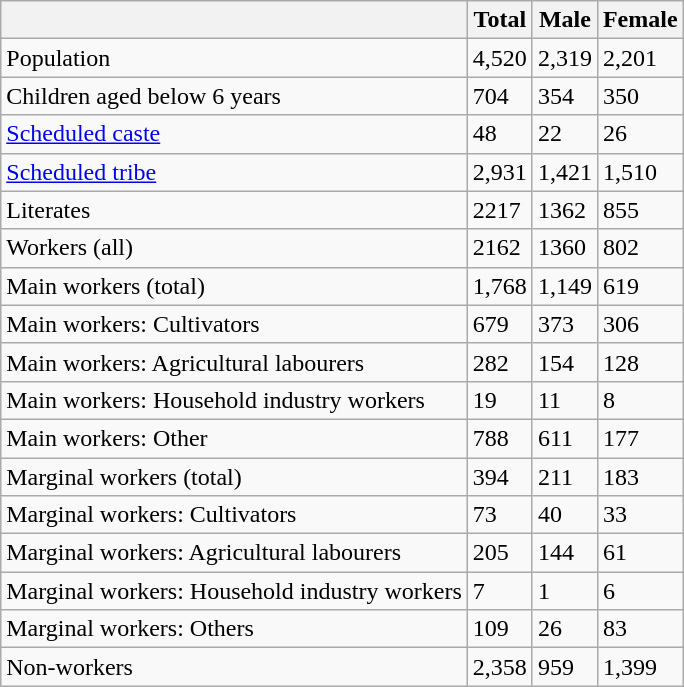<table class="wikitable">
<tr>
<th></th>
<th>Total</th>
<th>Male</th>
<th>Female</th>
</tr>
<tr>
<td>Population</td>
<td>4,520</td>
<td>2,319</td>
<td>2,201</td>
</tr>
<tr>
<td>Children aged below 6 years</td>
<td>704</td>
<td>354</td>
<td>350</td>
</tr>
<tr>
<td><a href='#'>Scheduled caste</a></td>
<td>48</td>
<td>22</td>
<td>26</td>
</tr>
<tr>
<td><a href='#'>Scheduled tribe</a></td>
<td>2,931</td>
<td>1,421</td>
<td>1,510</td>
</tr>
<tr>
<td>Literates</td>
<td>2217</td>
<td>1362</td>
<td>855</td>
</tr>
<tr>
<td>Workers (all)</td>
<td>2162</td>
<td>1360</td>
<td>802</td>
</tr>
<tr>
<td>Main workers (total)</td>
<td>1,768</td>
<td>1,149</td>
<td>619</td>
</tr>
<tr>
<td>Main workers: Cultivators</td>
<td>679</td>
<td>373</td>
<td>306</td>
</tr>
<tr>
<td>Main workers: Agricultural labourers</td>
<td>282</td>
<td>154</td>
<td>128</td>
</tr>
<tr>
<td>Main workers: Household industry workers</td>
<td>19</td>
<td>11</td>
<td>8</td>
</tr>
<tr>
<td>Main workers: Other</td>
<td>788</td>
<td>611</td>
<td>177</td>
</tr>
<tr>
<td>Marginal workers (total)</td>
<td>394</td>
<td>211</td>
<td>183</td>
</tr>
<tr>
<td>Marginal workers: Cultivators</td>
<td>73</td>
<td>40</td>
<td>33</td>
</tr>
<tr>
<td>Marginal workers: Agricultural labourers</td>
<td>205</td>
<td>144</td>
<td>61</td>
</tr>
<tr>
<td>Marginal workers: Household industry workers</td>
<td>7</td>
<td>1</td>
<td>6</td>
</tr>
<tr>
<td>Marginal workers: Others</td>
<td>109</td>
<td>26</td>
<td>83</td>
</tr>
<tr>
<td>Non-workers</td>
<td>2,358</td>
<td>959</td>
<td>1,399</td>
</tr>
</table>
